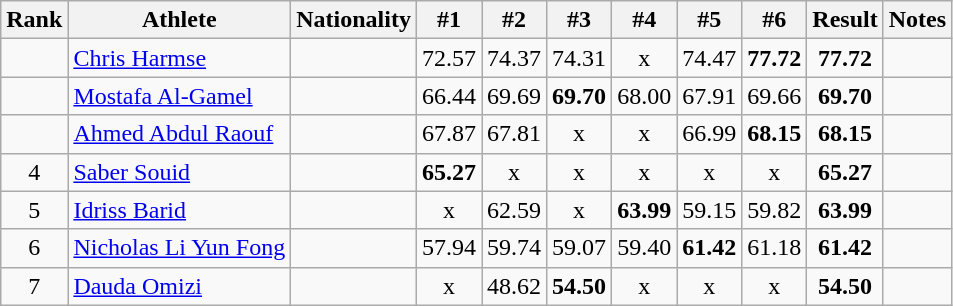<table class="wikitable sortable" style="text-align:center">
<tr>
<th>Rank</th>
<th>Athlete</th>
<th>Nationality</th>
<th>#1</th>
<th>#2</th>
<th>#3</th>
<th>#4</th>
<th>#5</th>
<th>#6</th>
<th>Result</th>
<th>Notes</th>
</tr>
<tr>
<td></td>
<td align="left"><a href='#'>Chris Harmse</a></td>
<td align=left></td>
<td>72.57</td>
<td>74.37</td>
<td>74.31</td>
<td>x</td>
<td>74.47</td>
<td><strong>77.72</strong></td>
<td><strong>77.72</strong></td>
<td></td>
</tr>
<tr>
<td></td>
<td align="left"><a href='#'>Mostafa Al-Gamel</a></td>
<td align=left></td>
<td>66.44</td>
<td>69.69</td>
<td><strong>69.70</strong></td>
<td>68.00</td>
<td>67.91</td>
<td>69.66</td>
<td><strong>69.70</strong></td>
<td></td>
</tr>
<tr>
<td></td>
<td align="left"><a href='#'>Ahmed Abdul Raouf</a></td>
<td align=left></td>
<td>67.87</td>
<td>67.81</td>
<td>x</td>
<td>x</td>
<td>66.99</td>
<td><strong>68.15</strong></td>
<td><strong>68.15</strong></td>
<td></td>
</tr>
<tr>
<td>4</td>
<td align="left"><a href='#'>Saber Souid</a></td>
<td align=left></td>
<td><strong>65.27</strong></td>
<td>x</td>
<td>x</td>
<td>x</td>
<td>x</td>
<td>x</td>
<td><strong>65.27</strong></td>
<td></td>
</tr>
<tr>
<td>5</td>
<td align="left"><a href='#'>Idriss Barid</a></td>
<td align=left></td>
<td>x</td>
<td>62.59</td>
<td>x</td>
<td><strong>63.99</strong></td>
<td>59.15</td>
<td>59.82</td>
<td><strong>63.99</strong></td>
<td></td>
</tr>
<tr>
<td>6</td>
<td align="left"><a href='#'>Nicholas Li Yun Fong</a></td>
<td align=left></td>
<td>57.94</td>
<td>59.74</td>
<td>59.07</td>
<td>59.40</td>
<td><strong>61.42</strong></td>
<td>61.18</td>
<td><strong>61.42</strong></td>
<td></td>
</tr>
<tr>
<td>7</td>
<td align="left"><a href='#'>Dauda Omizi</a></td>
<td align=left></td>
<td>x</td>
<td>48.62</td>
<td><strong>54.50</strong></td>
<td>x</td>
<td>x</td>
<td>x</td>
<td><strong>54.50</strong></td>
<td></td>
</tr>
</table>
